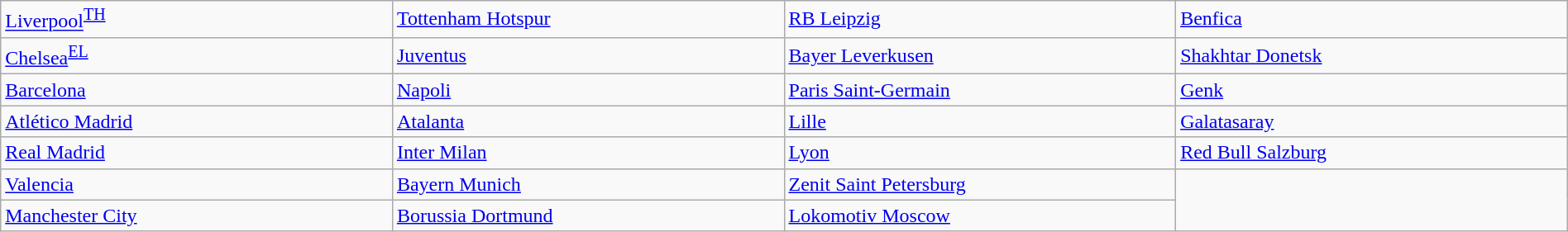<table class="wikitable" style="table-layout:fixed;width:100%;">
<tr>
<td width=25%> <a href='#'>Liverpool</a><sup><a href='#'>TH</a></sup> </td>
<td width=25%> <a href='#'>Tottenham Hotspur</a> </td>
<td width=25%> <a href='#'>RB Leipzig</a> </td>
<td width=25%> <a href='#'>Benfica</a> </td>
</tr>
<tr>
<td> <a href='#'>Chelsea</a><sup><a href='#'>EL</a></sup> </td>
<td> <a href='#'>Juventus</a> </td>
<td> <a href='#'>Bayer Leverkusen</a> </td>
<td> <a href='#'>Shakhtar Donetsk</a> </td>
</tr>
<tr>
<td> <a href='#'>Barcelona</a> </td>
<td> <a href='#'>Napoli</a> </td>
<td> <a href='#'>Paris Saint-Germain</a> </td>
<td> <a href='#'>Genk</a> </td>
</tr>
<tr>
<td> <a href='#'>Atlético Madrid</a> </td>
<td> <a href='#'>Atalanta</a> </td>
<td> <a href='#'>Lille</a> </td>
<td> <a href='#'>Galatasaray</a> </td>
</tr>
<tr>
<td> <a href='#'>Real Madrid</a> </td>
<td> <a href='#'>Inter Milan</a> </td>
<td> <a href='#'>Lyon</a> </td>
<td> <a href='#'>Red Bull Salzburg</a> </td>
</tr>
<tr>
<td> <a href='#'>Valencia</a> </td>
<td> <a href='#'>Bayern Munich</a> </td>
<td> <a href='#'>Zenit Saint Petersburg</a> </td>
<td rowspan="2"></td>
</tr>
<tr>
<td> <a href='#'>Manchester City</a> </td>
<td> <a href='#'>Borussia Dortmund</a> </td>
<td> <a href='#'>Lokomotiv Moscow</a> </td>
</tr>
</table>
